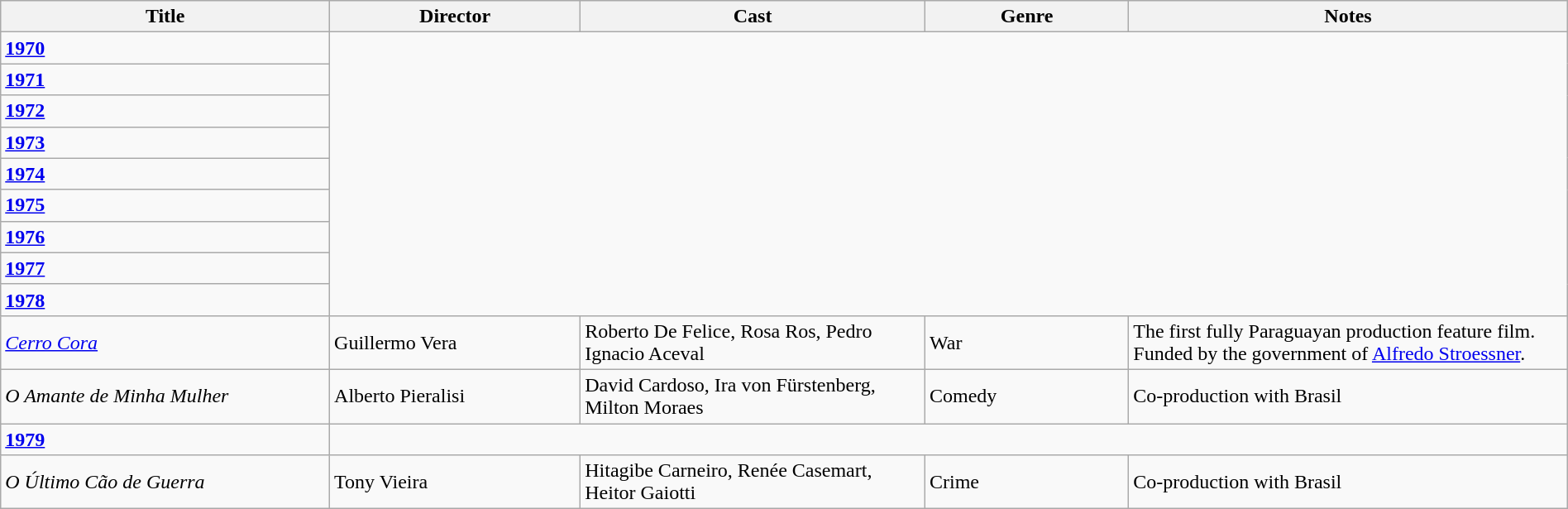<table class="wikitable" width= "100%">
<tr>
<th width=21%>Title</th>
<th width=16%>Director</th>
<th width=22%>Cast</th>
<th width=13%>Genre</th>
<th width=28%>Notes</th>
</tr>
<tr>
<td><strong><a href='#'>1970</a></strong></td>
</tr>
<tr>
<td><strong><a href='#'>1971</a></strong></td>
</tr>
<tr>
<td><strong><a href='#'>1972</a></strong></td>
</tr>
<tr>
<td><strong><a href='#'>1973</a></strong></td>
</tr>
<tr>
<td><strong><a href='#'>1974</a></strong></td>
</tr>
<tr>
<td><strong><a href='#'>1975</a></strong></td>
</tr>
<tr>
<td><strong><a href='#'>1976</a></strong></td>
</tr>
<tr>
<td><strong><a href='#'>1977</a></strong></td>
</tr>
<tr>
<td><strong><a href='#'>1978</a></strong></td>
</tr>
<tr>
<td><em><a href='#'>Cerro Cora</a></em></td>
<td>Guillermo Vera</td>
<td>Roberto De Felice, Rosa Ros, Pedro Ignacio Aceval</td>
<td>War</td>
<td>The first fully Paraguayan production feature film. Funded by the government of <a href='#'>Alfredo Stroessner</a>.</td>
</tr>
<tr>
<td><em>O Amante de Minha Mulher</em></td>
<td>Alberto Pieralisi</td>
<td>David Cardoso, Ira von Fürstenberg, Milton Moraes</td>
<td>Comedy</td>
<td>Co-production with Brasil</td>
</tr>
<tr>
<td><strong><a href='#'>1979</a></strong></td>
</tr>
<tr>
<td><em>O Último Cão de Guerra</em></td>
<td>Tony Vieira</td>
<td>Hitagibe Carneiro, Renée Casemart, Heitor Gaiotti</td>
<td>Crime</td>
<td>Co-production with Brasil</td>
</tr>
</table>
